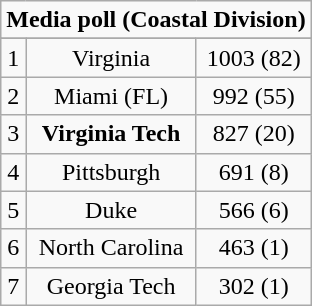<table class="wikitable" style="display: inline-table;">
<tr>
<td align="center" Colspan="3"><strong>Media poll (Coastal Division)</strong></td>
</tr>
<tr align="center">
</tr>
<tr align="center">
<td>1</td>
<td>Virginia</td>
<td>1003 (82)</td>
</tr>
<tr align="center">
<td>2</td>
<td>Miami (FL)</td>
<td>992 (55)</td>
</tr>
<tr align="center">
<td>3</td>
<td><strong>Virginia Tech</strong></td>
<td>827 (20)</td>
</tr>
<tr align="center">
<td>4</td>
<td>Pittsburgh</td>
<td>691 (8)</td>
</tr>
<tr align="center">
<td>5</td>
<td>Duke</td>
<td>566 (6)</td>
</tr>
<tr align="center">
<td>6</td>
<td>North Carolina</td>
<td>463 (1)</td>
</tr>
<tr align="center">
<td>7</td>
<td>Georgia Tech</td>
<td>302 (1)</td>
</tr>
</table>
